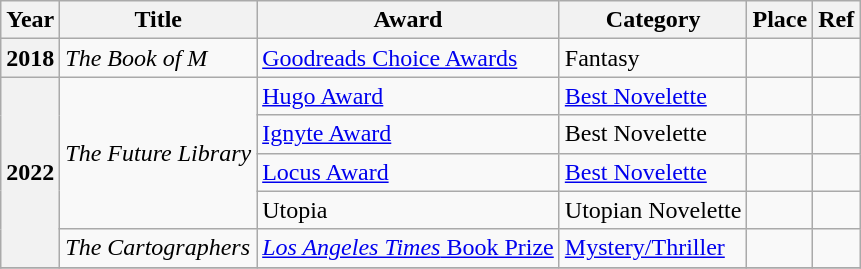<table class="wikitable">
<tr>
<th>Year</th>
<th>Title</th>
<th>Award</th>
<th>Category</th>
<th>Place</th>
<th>Ref</th>
</tr>
<tr>
<th>2018</th>
<td><em>The Book of M</em></td>
<td><a href='#'>Goodreads Choice Awards</a></td>
<td>Fantasy</td>
<td></td>
<td></td>
</tr>
<tr>
<th rowspan="5">2022</th>
<td rowspan="4"><em>The Future Library</em></td>
<td><a href='#'>Hugo Award</a></td>
<td><a href='#'>Best Novelette</a></td>
<td></td>
<td></td>
</tr>
<tr>
<td><a href='#'>Ignyte Award</a></td>
<td>Best Novelette</td>
<td></td>
<td></td>
</tr>
<tr>
<td><a href='#'>Locus Award</a></td>
<td><a href='#'>Best Novelette</a></td>
<td></td>
<td></td>
</tr>
<tr>
<td>Utopia</td>
<td>Utopian Novelette</td>
<td></td>
<td></td>
</tr>
<tr>
<td><em>The Cartographers</em></td>
<td><a href='#'><em>Los Angeles Times</em> Book Prize</a></td>
<td><a href='#'>Mystery/Thriller</a></td>
<td></td>
<td></td>
</tr>
<tr>
</tr>
</table>
